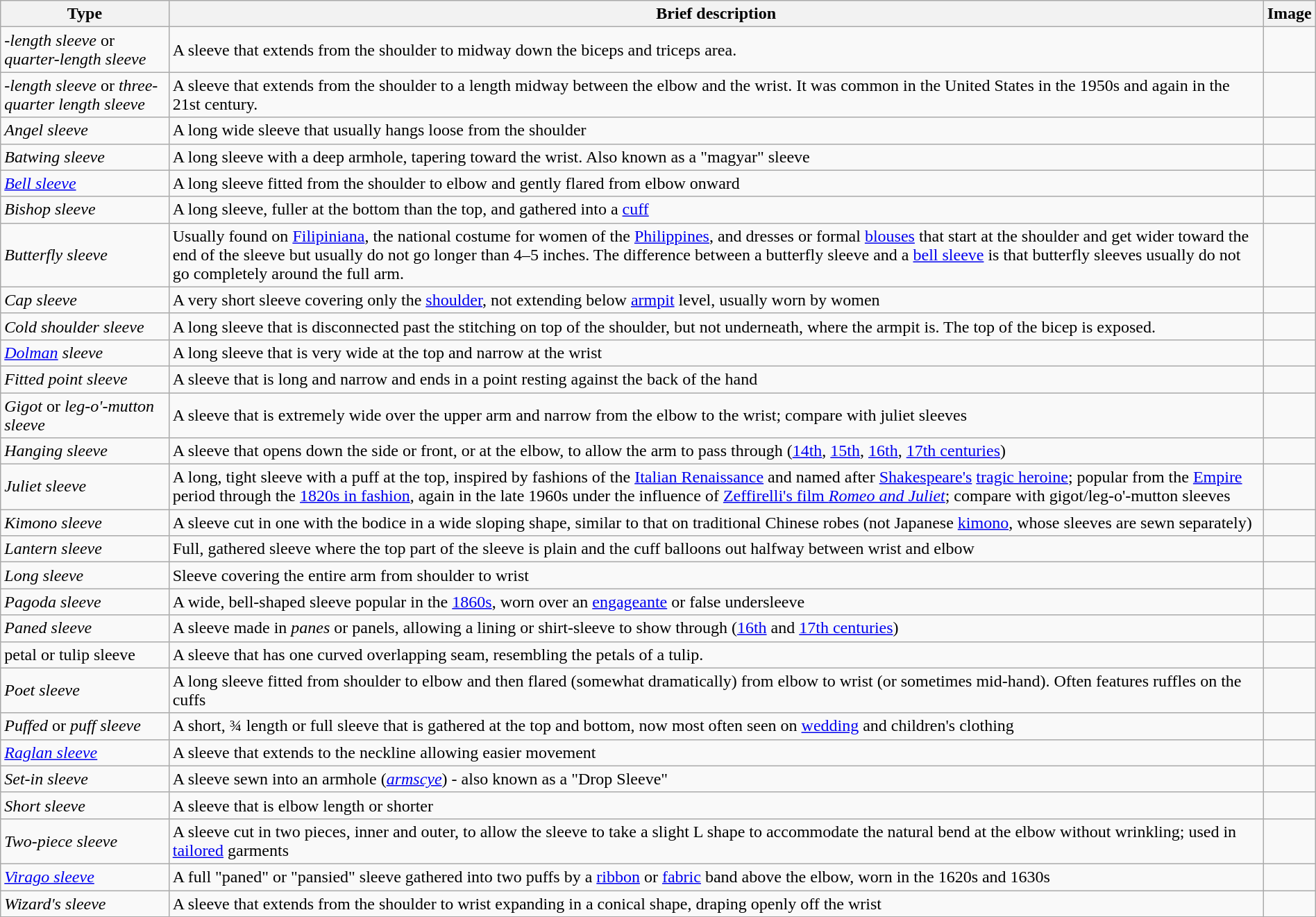<table class="wikitable" style="width:100%;">
<tr>
<th>Type</th>
<th>Brief description</th>
<th>Image</th>
</tr>
<tr>
<td><em>-length sleeve</em> or <em>quarter-length sleeve</em></td>
<td>A sleeve that extends from the shoulder to midway down the biceps and triceps area.</td>
<td></td>
</tr>
<tr>
<td><em>-length sleeve</em> or <em>three-quarter length sleeve</em></td>
<td>A sleeve that extends from the shoulder to a length midway between the elbow and the wrist. It was common in the United States in the 1950s and again in the 21st century.</td>
<td></td>
</tr>
<tr>
<td><em>Angel sleeve</em></td>
<td>A long wide sleeve that usually hangs loose from the shoulder</td>
<td></td>
</tr>
<tr>
<td><em>Batwing sleeve</em></td>
<td>A long sleeve with a deep armhole, tapering toward the wrist. Also known as a "magyar" sleeve</td>
<td></td>
</tr>
<tr>
<td><em><a href='#'>Bell sleeve</a></em></td>
<td>A long sleeve fitted from the shoulder to elbow and gently flared from elbow onward</td>
<td></td>
</tr>
<tr>
<td><em>Bishop sleeve</em></td>
<td>A long sleeve, fuller at the bottom than the top, and gathered into a <a href='#'>cuff</a></td>
<td></td>
</tr>
<tr>
<td><em>Butterfly sleeve</em></td>
<td>Usually found on <a href='#'>Filipiniana</a>, the national costume for women of the <a href='#'>Philippines</a>, and dresses or formal <a href='#'>blouses</a> that start at the shoulder and get wider toward the end of the sleeve but usually do not go longer than 4–5 inches. The difference between a butterfly sleeve and a <a href='#'>bell sleeve</a> is that butterfly sleeves usually do not go completely around the full arm.</td>
<td><br></td>
</tr>
<tr>
<td><em>Cap sleeve</em></td>
<td>A very short sleeve covering only the <a href='#'>shoulder</a>, not extending below <a href='#'>armpit</a> level, usually worn by women</td>
<td></td>
</tr>
<tr>
<td><em>Cold shoulder sleeve</em></td>
<td>A long sleeve that is disconnected past the stitching on top of the shoulder, but not underneath, where the armpit is. The top of the bicep is exposed.</td>
<td></td>
</tr>
<tr>
<td><em><a href='#'>Dolman</a> sleeve</em></td>
<td>A long sleeve that is very wide at the top and narrow at the wrist</td>
<td></td>
</tr>
<tr>
<td><em>Fitted point sleeve</em></td>
<td>A sleeve that is long and narrow and ends in a point resting against the back of the hand</td>
<td></td>
</tr>
<tr>
<td><em>Gigot</em> or <em>leg-o'-mutton sleeve</em></td>
<td>A sleeve that is extremely wide over the upper arm and narrow from the elbow to the wrist; compare with juliet sleeves</td>
<td></td>
</tr>
<tr>
<td><em>Hanging sleeve</em></td>
<td>A sleeve that opens down the side or front, or at the elbow, to allow the arm to pass through (<a href='#'>14th</a>, <a href='#'>15th</a>, <a href='#'>16th</a>, <a href='#'>17th centuries</a>) </td>
<td></td>
</tr>
<tr>
<td><em>Juliet sleeve</em></td>
<td>A long, tight sleeve with a puff at the top, inspired by fashions of the <a href='#'>Italian Renaissance</a> and named after <a href='#'>Shakespeare's</a> <a href='#'>tragic heroine</a>; popular from the <a href='#'>Empire</a> period through the <a href='#'>1820s in fashion</a>, again in the late 1960s under the influence of <a href='#'>Zeffirelli's film <em>Romeo and Juliet</em></a>; compare with gigot/leg-o'-mutton sleeves</td>
<td></td>
</tr>
<tr>
<td><em>Kimono sleeve</em></td>
<td>A sleeve cut in one with the bodice in a wide sloping shape, similar to that on traditional Chinese robes (not Japanese <a href='#'>kimono</a>, whose sleeves are sewn separately)</td>
<td></td>
</tr>
<tr>
<td><em>Lantern sleeve</em></td>
<td>Full, gathered sleeve where the top part of the sleeve is plain and the cuff balloons out halfway between wrist and elbow</td>
<td></td>
</tr>
<tr>
<td><em>Long sleeve</em></td>
<td>Sleeve covering the entire arm from shoulder to wrist</td>
<td></td>
</tr>
<tr>
<td><em>Pagoda sleeve</em></td>
<td>A wide, bell-shaped sleeve popular in the <a href='#'>1860s</a>, worn over an <a href='#'>engageante</a> or false undersleeve</td>
<td></td>
</tr>
<tr>
<td><em>Paned sleeve</em></td>
<td>A sleeve made in <em>panes</em> or panels, allowing a lining or shirt-sleeve to show through (<a href='#'>16th</a> and <a href='#'>17th centuries</a>)</td>
<td></td>
</tr>
<tr>
<td>petal or tulip sleeve</td>
<td>A sleeve that has one curved overlapping seam, resembling the petals of a tulip.</td>
<td></td>
</tr>
<tr>
<td><em>Poet sleeve</em></td>
<td>A long sleeve fitted from shoulder to elbow and then flared (somewhat dramatically) from elbow to wrist (or sometimes mid-hand). Often features ruffles on the cuffs</td>
<td></td>
</tr>
<tr>
<td><em>Puffed</em> or <em>puff sleeve</em></td>
<td>A short, ¾ length or full sleeve that is gathered at the top and bottom, now most often seen on <a href='#'>wedding</a> and children's clothing</td>
<td></td>
</tr>
<tr>
<td><em><a href='#'>Raglan sleeve</a></em></td>
<td>A sleeve that extends to the neckline allowing easier movement</td>
<td></td>
</tr>
<tr>
<td><em>Set-in sleeve</em></td>
<td>A sleeve sewn into an armhole (<em><a href='#'>armscye</a></em>) - also known as a "Drop Sleeve"</td>
<td></td>
</tr>
<tr>
<td><em>Short sleeve</em></td>
<td>A sleeve that is elbow length or shorter</td>
<td></td>
</tr>
<tr>
<td><em>Two-piece sleeve</em></td>
<td>A sleeve cut in two pieces, inner and outer, to allow the sleeve to take a slight L shape to accommodate the natural bend at the elbow without wrinkling; used in <a href='#'>tailored</a> garments</td>
<td></td>
</tr>
<tr>
<td><em><a href='#'>Virago sleeve</a></em></td>
<td>A full "paned" or "pansied" sleeve gathered into two puffs by a <a href='#'>ribbon</a> or <a href='#'>fabric</a> band above the elbow, worn in the 1620s and 1630s</td>
<td></td>
</tr>
<tr>
<td><em>Wizard's sleeve</em></td>
<td>A sleeve that extends from the shoulder to wrist expanding in a conical shape, draping openly off the wrist</td>
<td></td>
</tr>
</table>
